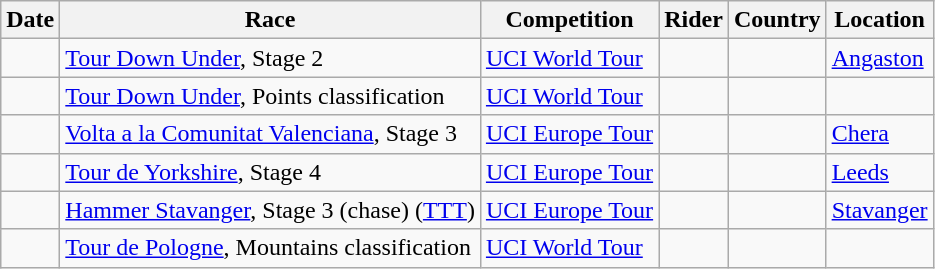<table class="wikitable sortable">
<tr>
<th>Date</th>
<th>Race</th>
<th>Competition</th>
<th>Rider</th>
<th>Country</th>
<th>Location</th>
</tr>
<tr>
<td></td>
<td><a href='#'>Tour Down Under</a>, Stage 2</td>
<td><a href='#'>UCI World Tour</a></td>
<td></td>
<td></td>
<td><a href='#'>Angaston</a></td>
</tr>
<tr>
<td></td>
<td><a href='#'>Tour Down Under</a>, Points classification</td>
<td><a href='#'>UCI World Tour</a></td>
<td></td>
<td></td>
<td></td>
</tr>
<tr>
<td></td>
<td><a href='#'>Volta a la Comunitat Valenciana</a>, Stage 3</td>
<td><a href='#'>UCI Europe Tour</a></td>
<td></td>
<td></td>
<td><a href='#'>Chera</a></td>
</tr>
<tr>
<td></td>
<td><a href='#'>Tour de Yorkshire</a>, Stage 4</td>
<td><a href='#'>UCI Europe Tour</a></td>
<td></td>
<td></td>
<td><a href='#'>Leeds</a></td>
</tr>
<tr>
<td></td>
<td><a href='#'>Hammer Stavanger</a>, Stage 3 (chase) (<a href='#'>TTT</a>)</td>
<td><a href='#'>UCI Europe Tour</a></td>
<td align="center"></td>
<td></td>
<td><a href='#'>Stavanger</a></td>
</tr>
<tr>
<td></td>
<td><a href='#'>Tour de Pologne</a>, Mountains classification</td>
<td><a href='#'>UCI World Tour</a></td>
<td></td>
<td></td>
<td></td>
</tr>
</table>
